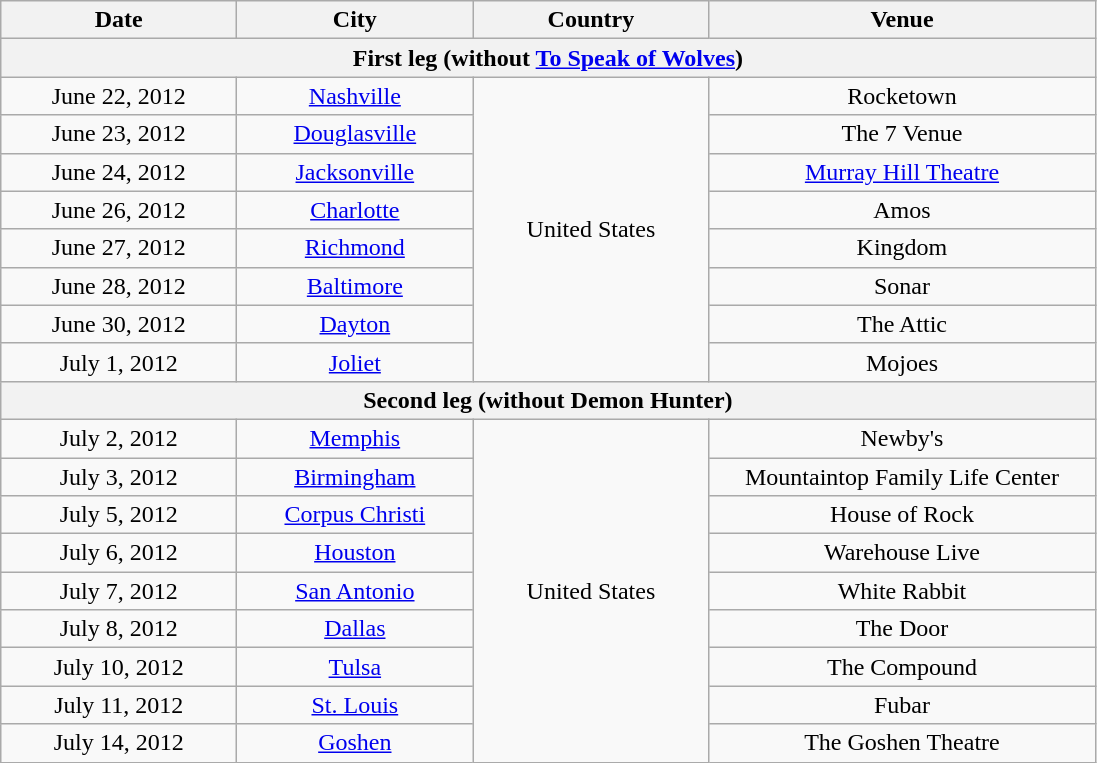<table class="wikitable" style="text-align:center;">
<tr>
<th style="width:150px;">Date</th>
<th style="width:150px;">City</th>
<th style="width:150px;">Country</th>
<th style="width:250px;">Venue</th>
</tr>
<tr>
<th colspan="4">First leg (without <a href='#'>To Speak of Wolves</a>)</th>
</tr>
<tr>
<td>June 22, 2012</td>
<td><a href='#'>Nashville</a></td>
<td rowspan="8">United States</td>
<td>Rocketown</td>
</tr>
<tr>
<td>June 23, 2012</td>
<td><a href='#'>Douglasville</a></td>
<td>The 7 Venue</td>
</tr>
<tr>
<td>June 24, 2012</td>
<td><a href='#'>Jacksonville</a></td>
<td><a href='#'>Murray Hill Theatre</a></td>
</tr>
<tr>
<td>June 26, 2012</td>
<td><a href='#'>Charlotte</a></td>
<td>Amos</td>
</tr>
<tr>
<td>June 27, 2012</td>
<td><a href='#'>Richmond</a></td>
<td>Kingdom</td>
</tr>
<tr>
<td>June 28, 2012</td>
<td><a href='#'>Baltimore</a></td>
<td>Sonar</td>
</tr>
<tr>
<td>June 30, 2012</td>
<td><a href='#'>Dayton</a></td>
<td>The Attic</td>
</tr>
<tr>
<td>July 1, 2012</td>
<td><a href='#'>Joliet</a></td>
<td>Mojoes</td>
</tr>
<tr>
<th colspan="4">Second leg (without Demon Hunter)</th>
</tr>
<tr>
<td>July 2, 2012</td>
<td><a href='#'>Memphis</a></td>
<td rowspan="9">United States</td>
<td>Newby's</td>
</tr>
<tr>
<td>July 3, 2012</td>
<td><a href='#'>Birmingham</a></td>
<td>Mountaintop Family Life Center</td>
</tr>
<tr>
<td>July 5, 2012</td>
<td><a href='#'>Corpus Christi</a></td>
<td>House of Rock</td>
</tr>
<tr>
<td>July 6, 2012</td>
<td><a href='#'>Houston</a></td>
<td>Warehouse Live</td>
</tr>
<tr>
<td>July 7, 2012</td>
<td><a href='#'>San Antonio</a></td>
<td>White Rabbit</td>
</tr>
<tr>
<td>July 8, 2012</td>
<td><a href='#'>Dallas</a></td>
<td>The Door</td>
</tr>
<tr>
<td>July 10, 2012</td>
<td><a href='#'>Tulsa</a></td>
<td>The Compound</td>
</tr>
<tr>
<td>July 11, 2012</td>
<td><a href='#'>St. Louis</a></td>
<td>Fubar</td>
</tr>
<tr>
<td>July 14, 2012</td>
<td><a href='#'>Goshen</a></td>
<td>The Goshen Theatre</td>
</tr>
</table>
